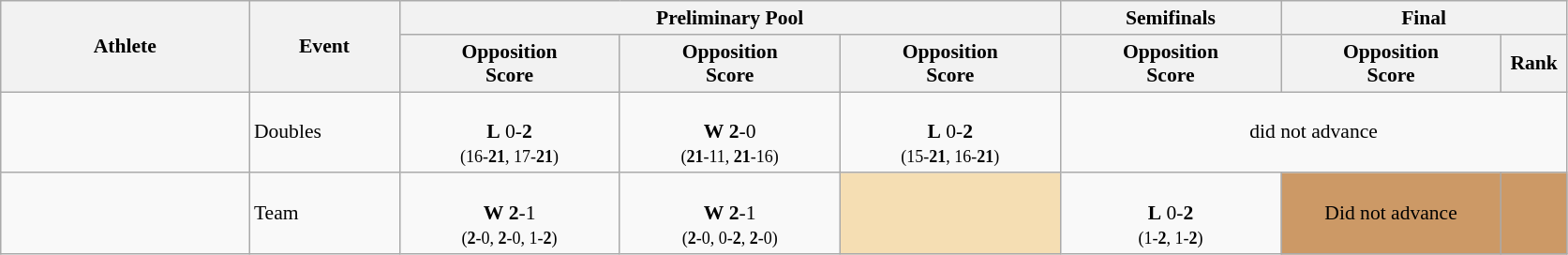<table class="wikitable" border="1" style="font-size:90%">
<tr>
<th width=170 rowspan=2>Athlete</th>
<th width=100 rowspan=2>Event</th>
<th colspan=3>Preliminary Pool</th>
<th width="150">Semifinals</th>
<th colspan="2">Final</th>
</tr>
<tr>
<th width="150">Opposition<br>Score</th>
<th width="150">Opposition<br>Score</th>
<th width="150">Opposition<br>Score</th>
<th>Opposition<br>Score</th>
<th width="150">Opposition<br>Score</th>
<th width="40">Rank</th>
</tr>
<tr>
<td></td>
<td>Doubles</td>
<td align=center> <br><strong>L</strong> 0-<strong>2</strong> <br> <small>(16-<strong>21</strong>, 17-<strong>21</strong>)</small></td>
<td align=center> <br><strong>W</strong> <strong>2</strong>-0 <br> <small>(<strong>21</strong>-11, <strong>21</strong>-16)</small></td>
<td align=center> <br><strong>L</strong> 0-<strong>2</strong> <br> <small>(15-<strong>21</strong>, 16-<strong>21</strong>)</small></td>
<td align=center colspan=3>did not advance</td>
</tr>
<tr>
<td></td>
<td>Team</td>
<td align=center> <br><strong>W</strong> <strong>2</strong>-1 <br> <small>(<strong>2</strong>-0, <strong>2</strong>-0, 1-<strong>2</strong>)</small></td>
<td align=center> <br><strong>W</strong> <strong>2</strong>-1 <br> <small>(<strong>2</strong>-0, 0-<strong>2</strong>, <strong>2</strong>-0)</small></td>
<td bgcolor="wheat"></td>
<td align=center> <br><strong>L</strong> 0-<strong>2</strong> <br> <small>(1-<strong>2</strong>, 1-<strong>2</strong>)</small></td>
<td bgcolor=cc9966 align="center">Did not advance</td>
<td bgcolor=cc9966 align="center"></td>
</tr>
</table>
